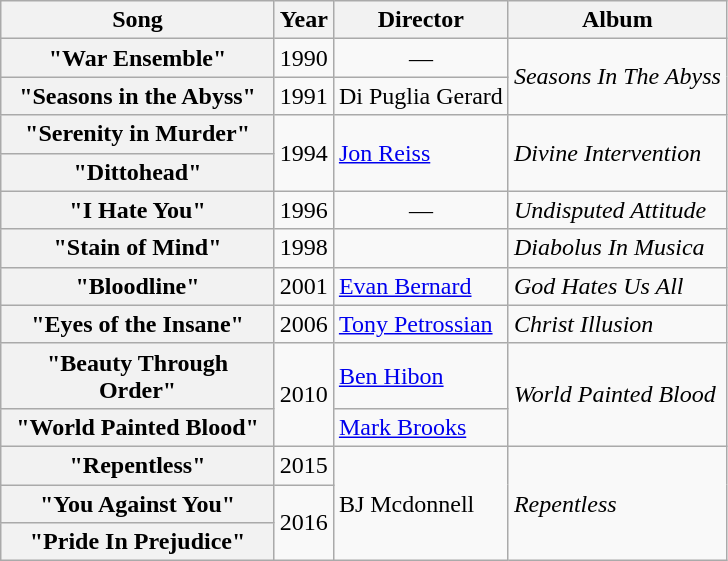<table class="wikitable plainrowheaders">
<tr>
<th scope="col" style="width:175px;">Song</th>
<th scope="col">Year</th>
<th scope="col">Director</th>
<th>Album</th>
</tr>
<tr>
<th scope="row">"War Ensemble"</th>
<td>1990</td>
<td style="text-align:center;">—</td>
<td rowspan="2"><em>Seasons In The Abyss</em></td>
</tr>
<tr>
<th scope="row">"Seasons in the Abyss"</th>
<td>1991</td>
<td>Di Puglia Gerard</td>
</tr>
<tr>
<th scope="row">"Serenity in Murder"</th>
<td rowspan="2">1994</td>
<td rowspan=2><a href='#'>Jon Reiss</a></td>
<td rowspan="2"><em>Divine Intervention</em></td>
</tr>
<tr>
<th scope="row">"Dittohead"</th>
</tr>
<tr>
<th scope="row">"I Hate You"</th>
<td>1996</td>
<td style="text-align:center;">—</td>
<td><em>Undisputed Attitude</em></td>
</tr>
<tr>
<th scope="row">"Stain of Mind"</th>
<td>1998</td>
<td></td>
<td><em>Diabolus In Musica</em></td>
</tr>
<tr>
<th scope="row">"Bloodline"</th>
<td>2001</td>
<td><a href='#'>Evan Bernard</a></td>
<td><em>God Hates Us All</em></td>
</tr>
<tr>
<th scope="row">"Eyes of the Insane"</th>
<td>2006</td>
<td><a href='#'>Tony Petrossian</a></td>
<td><em>Christ Illusion</em></td>
</tr>
<tr>
<th scope="row">"Beauty Through Order"</th>
<td rowspan="2">2010</td>
<td><a href='#'>Ben Hibon</a></td>
<td rowspan="2"><em>World Painted Blood</em></td>
</tr>
<tr>
<th scope="row">"World Painted Blood"</th>
<td><a href='#'>Mark Brooks</a></td>
</tr>
<tr>
<th scope="row">"Repentless"</th>
<td>2015</td>
<td rowspan="3">BJ Mcdonnell</td>
<td rowspan="3"><em>Repentless</em></td>
</tr>
<tr>
<th scope="row">"You Against You"</th>
<td rowspan="2">2016</td>
</tr>
<tr>
<th scope="row">"Pride In Prejudice"</th>
</tr>
</table>
